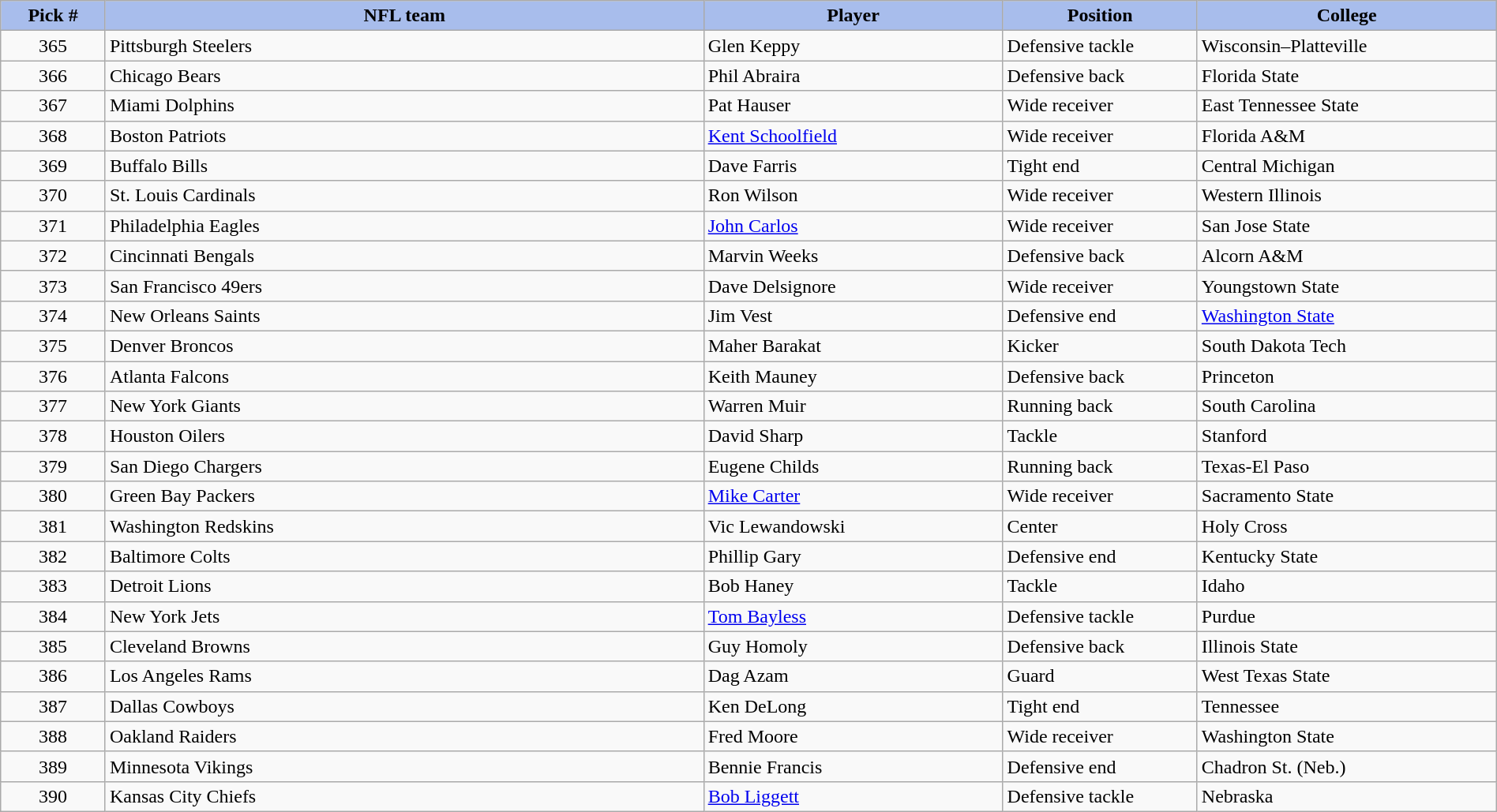<table class="wikitable sortable sortable" style="width: 100%">
<tr>
<th style="background:#A8BDEC" width=7%>Pick #</th>
<th width=40% style="background:#A8BDEC">NFL team</th>
<th width=20% style="background:#A8BDEC">Player</th>
<th width=13% style="background:#A8BDEC">Position</th>
<th style="background:#A8BDEC">College</th>
</tr>
<tr>
<td align=center>365</td>
<td>Pittsburgh Steelers</td>
<td>Glen Keppy</td>
<td>Defensive tackle</td>
<td>Wisconsin–Platteville</td>
</tr>
<tr>
<td align=center>366</td>
<td>Chicago Bears</td>
<td>Phil Abraira</td>
<td>Defensive back</td>
<td>Florida State</td>
</tr>
<tr>
<td align=center>367</td>
<td>Miami Dolphins</td>
<td>Pat Hauser</td>
<td>Wide receiver</td>
<td>East Tennessee State</td>
</tr>
<tr>
<td align=center>368</td>
<td>Boston Patriots</td>
<td><a href='#'>Kent Schoolfield</a></td>
<td>Wide receiver</td>
<td>Florida A&M</td>
</tr>
<tr>
<td align=center>369</td>
<td>Buffalo Bills</td>
<td>Dave Farris</td>
<td>Tight end</td>
<td>Central Michigan</td>
</tr>
<tr>
<td align=center>370</td>
<td>St. Louis Cardinals</td>
<td>Ron Wilson</td>
<td>Wide receiver</td>
<td>Western Illinois</td>
</tr>
<tr>
<td align=center>371</td>
<td>Philadelphia Eagles</td>
<td><a href='#'>John Carlos</a></td>
<td>Wide receiver</td>
<td>San Jose State</td>
</tr>
<tr>
<td align=center>372</td>
<td>Cincinnati Bengals</td>
<td>Marvin Weeks</td>
<td>Defensive back</td>
<td>Alcorn A&M</td>
</tr>
<tr>
<td align=center>373</td>
<td>San Francisco 49ers</td>
<td>Dave Delsignore</td>
<td>Wide receiver</td>
<td>Youngstown State</td>
</tr>
<tr>
<td align=center>374</td>
<td>New Orleans Saints</td>
<td>Jim Vest</td>
<td>Defensive end</td>
<td><a href='#'>Washington State</a></td>
</tr>
<tr>
<td align=center>375</td>
<td>Denver Broncos</td>
<td>Maher Barakat</td>
<td>Kicker</td>
<td>South Dakota Tech</td>
</tr>
<tr>
<td align=center>376</td>
<td>Atlanta Falcons</td>
<td>Keith Mauney</td>
<td>Defensive back</td>
<td>Princeton</td>
</tr>
<tr>
<td align=center>377</td>
<td>New York Giants</td>
<td>Warren Muir</td>
<td>Running back</td>
<td>South Carolina</td>
</tr>
<tr>
<td align=center>378</td>
<td>Houston Oilers</td>
<td>David Sharp</td>
<td>Tackle</td>
<td>Stanford</td>
</tr>
<tr>
<td align=center>379</td>
<td>San Diego Chargers</td>
<td>Eugene Childs</td>
<td>Running back</td>
<td>Texas-El Paso</td>
</tr>
<tr>
<td align=center>380</td>
<td>Green Bay Packers</td>
<td><a href='#'>Mike Carter</a></td>
<td>Wide receiver</td>
<td>Sacramento State</td>
</tr>
<tr>
<td align=center>381</td>
<td>Washington Redskins</td>
<td>Vic Lewandowski</td>
<td>Center</td>
<td>Holy Cross</td>
</tr>
<tr>
<td align=center>382</td>
<td>Baltimore Colts</td>
<td>Phillip Gary</td>
<td>Defensive end</td>
<td>Kentucky State</td>
</tr>
<tr>
<td align=center>383</td>
<td>Detroit Lions</td>
<td>Bob Haney</td>
<td>Tackle</td>
<td>Idaho</td>
</tr>
<tr>
<td align=center>384</td>
<td>New York Jets</td>
<td><a href='#'>Tom Bayless</a></td>
<td>Defensive tackle</td>
<td>Purdue</td>
</tr>
<tr>
<td align=center>385</td>
<td>Cleveland Browns</td>
<td>Guy Homoly</td>
<td>Defensive back</td>
<td>Illinois State</td>
</tr>
<tr>
<td align=center>386</td>
<td>Los Angeles Rams</td>
<td>Dag Azam</td>
<td>Guard</td>
<td>West Texas State</td>
</tr>
<tr>
<td align=center>387</td>
<td>Dallas Cowboys</td>
<td>Ken DeLong</td>
<td>Tight end</td>
<td>Tennessee</td>
</tr>
<tr>
<td align=center>388</td>
<td>Oakland Raiders</td>
<td>Fred Moore</td>
<td>Wide receiver</td>
<td>Washington State</td>
</tr>
<tr>
<td align=center>389</td>
<td>Minnesota Vikings</td>
<td>Bennie Francis</td>
<td>Defensive end</td>
<td>Chadron St. (Neb.)</td>
</tr>
<tr>
<td align=center>390</td>
<td>Kansas City Chiefs</td>
<td><a href='#'>Bob Liggett</a></td>
<td>Defensive tackle</td>
<td>Nebraska</td>
</tr>
</table>
